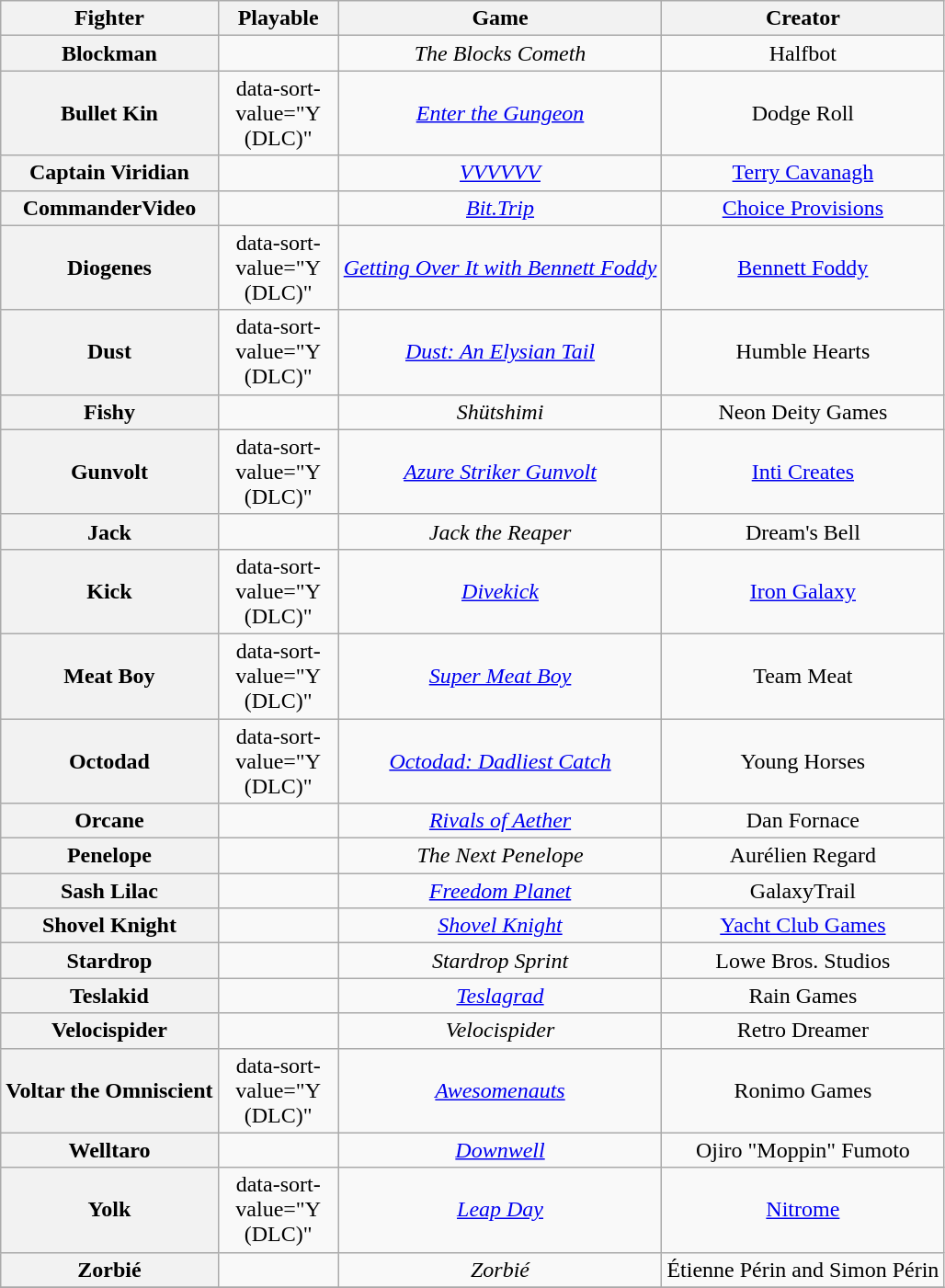<table class="wikitable plainrowheaders sortable">
<tr>
<th scope="col">Fighter</th>
<th scope="col" style="width: 5em;">Playable</th>
<th scope="col">Game</th>
<th scope="col">Creator</th>
</tr>
<tr style="text-align:center;">
<th scope="row">Blockman</th>
<td></td>
<td><em>The Blocks Cometh</em></td>
<td>Halfbot</td>
</tr>
<tr style="text-align:center;">
<th scope="row">Bullet Kin</th>
<td>data-sort-value="Y (DLC)" </td>
<td><em><a href='#'>Enter the Gungeon</a></em></td>
<td>Dodge Roll</td>
</tr>
<tr style="text-align:center;">
<th scope="row">Captain Viridian</th>
<td></td>
<td><em><a href='#'>VVVVVV</a></em></td>
<td><a href='#'>Terry Cavanagh</a></td>
</tr>
<tr style="text-align:center;">
<th scope="row">CommanderVideo</th>
<td></td>
<td><em><a href='#'>Bit.Trip</a></em></td>
<td><a href='#'>Choice Provisions</a></td>
</tr>
<tr style="text-align:center;">
<th scope="row">Diogenes</th>
<td>data-sort-value="Y (DLC)" </td>
<td><em><a href='#'>Getting Over It with Bennett Foddy</a></em></td>
<td><a href='#'>Bennett Foddy</a></td>
</tr>
<tr style="text-align:center;">
<th scope="row">Dust</th>
<td>data-sort-value="Y (DLC)" </td>
<td><em><a href='#'>Dust: An Elysian Tail</a></em></td>
<td>Humble Hearts</td>
</tr>
<tr style="text-align:center;">
<th scope="row">Fishy</th>
<td></td>
<td><em>Shütshimi</em></td>
<td>Neon Deity Games</td>
</tr>
<tr style="text-align:center;">
<th scope="row">Gunvolt</th>
<td>data-sort-value="Y (DLC)" </td>
<td><em><a href='#'>Azure Striker Gunvolt</a></em></td>
<td><a href='#'>Inti Creates</a></td>
</tr>
<tr style="text-align:center;">
<th scope="row">Jack</th>
<td></td>
<td><em>Jack the Reaper</em></td>
<td>Dream's Bell</td>
</tr>
<tr style="text-align:center;">
<th scope="row">Kick</th>
<td>data-sort-value="Y (DLC)" </td>
<td><em><a href='#'>Divekick</a></em></td>
<td><a href='#'>Iron Galaxy</a></td>
</tr>
<tr style="text-align:center;">
<th scope="row">Meat Boy</th>
<td>data-sort-value="Y (DLC)" </td>
<td><em><a href='#'>Super Meat Boy</a></em></td>
<td>Team Meat</td>
</tr>
<tr style="text-align:center;">
<th scope="row">Octodad</th>
<td>data-sort-value="Y (DLC)" </td>
<td><em><a href='#'>Octodad: Dadliest Catch</a></em></td>
<td>Young Horses</td>
</tr>
<tr style="text-align:center;">
<th scope="row">Orcane</th>
<td></td>
<td><em><a href='#'>Rivals of Aether</a></em></td>
<td>Dan Fornace</td>
</tr>
<tr style="text-align:center;">
<th scope="row">Penelope</th>
<td></td>
<td><em>The Next Penelope</em></td>
<td>Aurélien Regard</td>
</tr>
<tr style="text-align:center;">
<th scope="row">Sash Lilac</th>
<td></td>
<td><em><a href='#'>Freedom Planet</a></em></td>
<td>GalaxyTrail</td>
</tr>
<tr style="text-align:center;">
<th scope="row">Shovel Knight</th>
<td></td>
<td><em><a href='#'>Shovel Knight</a></em></td>
<td><a href='#'>Yacht Club Games</a></td>
</tr>
<tr style="text-align:center;">
<th scope="row">Stardrop</th>
<td></td>
<td><em>Stardrop Sprint</em></td>
<td>Lowe Bros. Studios</td>
</tr>
<tr style="text-align:center;">
<th scope="row">Teslakid</th>
<td></td>
<td><em><a href='#'>Teslagrad</a></em></td>
<td>Rain Games</td>
</tr>
<tr style="text-align:center;">
<th scope="row">Velocispider</th>
<td></td>
<td><em>Velocispider</em></td>
<td>Retro Dreamer</td>
</tr>
<tr style="text-align:center;">
<th scope="row">Voltar the Omniscient</th>
<td>data-sort-value="Y (DLC)" </td>
<td><em><a href='#'>Awesomenauts</a></em></td>
<td>Ronimo Games</td>
</tr>
<tr style="text-align:center;">
<th scope="row">Welltaro</th>
<td></td>
<td><em><a href='#'>Downwell</a></em></td>
<td>Ojiro "Moppin" Fumoto</td>
</tr>
<tr style="text-align:center;">
<th scope="row">Yolk</th>
<td>data-sort-value="Y (DLC)" </td>
<td><em><a href='#'>Leap Day</a></em></td>
<td><a href='#'>Nitrome</a></td>
</tr>
<tr style="text-align:center;">
<th scope="row">Zorbié</th>
<td></td>
<td><em>Zorbié</em></td>
<td>Étienne Périn and Simon Périn</td>
</tr>
<tr style="text-align:center;">
</tr>
</table>
